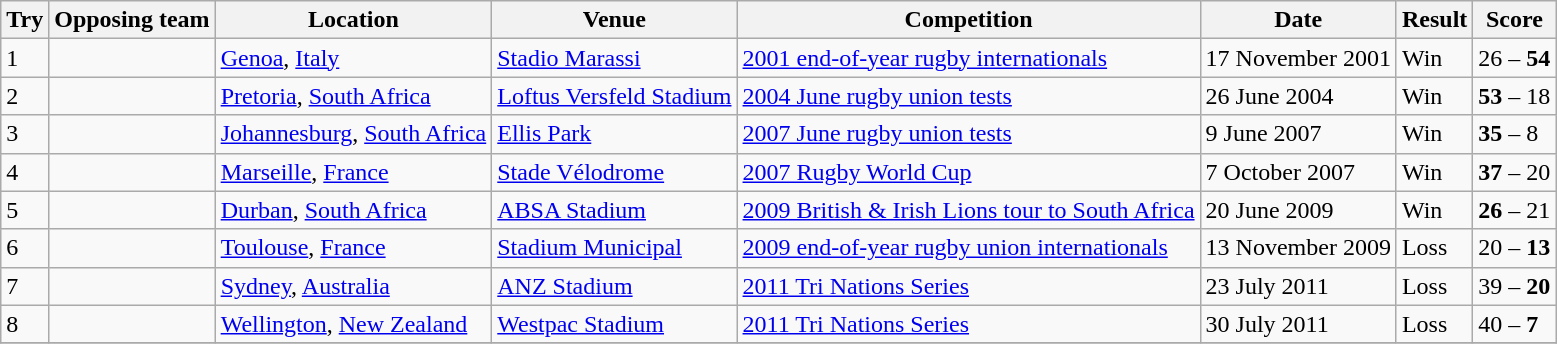<table class="wikitable" style="font-size:100%">
<tr>
<th>Try</th>
<th>Opposing team</th>
<th>Location</th>
<th>Venue</th>
<th>Competition</th>
<th>Date</th>
<th>Result</th>
<th>Score</th>
</tr>
<tr>
<td>1</td>
<td></td>
<td><a href='#'>Genoa</a>, <a href='#'>Italy</a></td>
<td><a href='#'>Stadio Marassi</a></td>
<td><a href='#'>2001 end-of-year rugby internationals</a></td>
<td>17 November 2001</td>
<td>Win</td>
<td>26 – <strong>54</strong></td>
</tr>
<tr>
<td>2</td>
<td></td>
<td><a href='#'>Pretoria</a>, <a href='#'>South Africa</a></td>
<td><a href='#'>Loftus Versfeld Stadium</a></td>
<td><a href='#'>2004 June rugby union tests</a></td>
<td>26 June 2004</td>
<td>Win</td>
<td><strong>53</strong> – 18</td>
</tr>
<tr>
<td>3</td>
<td></td>
<td><a href='#'>Johannesburg</a>, <a href='#'>South Africa</a></td>
<td><a href='#'>Ellis Park</a></td>
<td><a href='#'>2007 June rugby union tests</a></td>
<td>9 June 2007</td>
<td>Win</td>
<td><strong>35</strong> – 8</td>
</tr>
<tr>
<td>4</td>
<td></td>
<td><a href='#'>Marseille</a>, <a href='#'>France</a></td>
<td><a href='#'>Stade Vélodrome</a></td>
<td><a href='#'>2007 Rugby World Cup</a></td>
<td>7 October 2007</td>
<td>Win</td>
<td><strong>37</strong> – 20</td>
</tr>
<tr>
<td>5</td>
<td></td>
<td><a href='#'>Durban</a>, <a href='#'>South Africa</a></td>
<td><a href='#'>ABSA Stadium</a></td>
<td><a href='#'>2009 British & Irish Lions tour to South Africa</a></td>
<td>20 June 2009</td>
<td>Win</td>
<td><strong>26</strong> – 21</td>
</tr>
<tr>
<td>6</td>
<td></td>
<td><a href='#'>Toulouse</a>, <a href='#'>France</a></td>
<td><a href='#'>Stadium Municipal</a></td>
<td><a href='#'>2009 end-of-year rugby union internationals</a></td>
<td>13 November 2009</td>
<td>Loss</td>
<td>20 – <strong>13</strong></td>
</tr>
<tr>
<td>7</td>
<td></td>
<td><a href='#'>Sydney</a>, <a href='#'>Australia</a></td>
<td><a href='#'>ANZ Stadium</a></td>
<td><a href='#'>2011 Tri Nations Series</a></td>
<td>23 July 2011</td>
<td>Loss</td>
<td>39 – <strong>20</strong></td>
</tr>
<tr>
<td>8</td>
<td></td>
<td><a href='#'>Wellington</a>, <a href='#'>New Zealand</a></td>
<td><a href='#'>Westpac Stadium</a></td>
<td><a href='#'>2011 Tri Nations Series</a></td>
<td>30 July 2011</td>
<td>Loss</td>
<td>40 – <strong>7</strong></td>
</tr>
<tr>
</tr>
</table>
